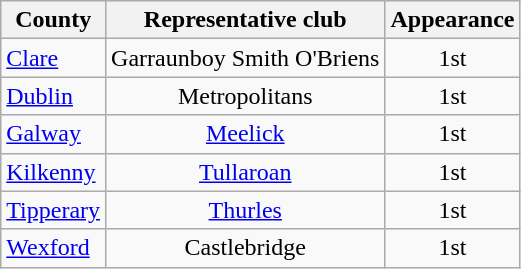<table class="wikitable sortable" style="text-align:center">
<tr>
<th>County</th>
<th>Representative club</th>
<th>Appearance</th>
</tr>
<tr>
<td style="text-align:left"> <a href='#'>Clare</a></td>
<td>Garraunboy Smith O'Briens</td>
<td>1st</td>
</tr>
<tr>
<td style="text-align:left"> <a href='#'>Dublin</a></td>
<td>Metropolitans</td>
<td>1st</td>
</tr>
<tr>
<td style="text-align:left"> <a href='#'>Galway</a></td>
<td><a href='#'>Meelick</a></td>
<td>1st</td>
</tr>
<tr>
<td style="text-align:left"> <a href='#'>Kilkenny</a></td>
<td><a href='#'>Tullaroan</a></td>
<td>1st</td>
</tr>
<tr>
<td style="text-align:left"> <a href='#'>Tipperary</a></td>
<td><a href='#'>Thurles</a></td>
<td>1st</td>
</tr>
<tr>
<td style="text-align:left"> <a href='#'>Wexford</a></td>
<td>Castlebridge</td>
<td>1st</td>
</tr>
</table>
